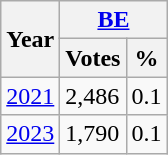<table class="wikitable">
<tr>
<th rowspan="2">Year</th>
<th colspan="2"><a href='#'>BE</a></th>
</tr>
<tr>
<th>Votes</th>
<th>%</th>
</tr>
<tr>
<td><a href='#'>2021</a></td>
<td>2,486</td>
<td>0.1</td>
</tr>
<tr>
<td><a href='#'>2023</a></td>
<td>1,790</td>
<td>0.1</td>
</tr>
</table>
